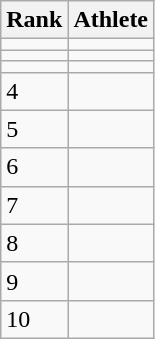<table class="wikitable" style="text-align:left">
<tr>
<th>Rank</th>
<th>Athlete</th>
</tr>
<tr>
<td></td>
<td align="left"></td>
</tr>
<tr>
<td></td>
<td align="left"></td>
</tr>
<tr>
<td></td>
<td align="left"></td>
</tr>
<tr>
<td>4</td>
<td align="left"></td>
</tr>
<tr>
<td>5</td>
<td align="left"></td>
</tr>
<tr>
<td>6</td>
<td align="left"></td>
</tr>
<tr>
<td>7</td>
<td align="left"></td>
</tr>
<tr>
<td>8</td>
<td align="left"></td>
</tr>
<tr>
<td>9</td>
<td align="left"></td>
</tr>
<tr>
<td>10</td>
<td align="left"></td>
</tr>
</table>
